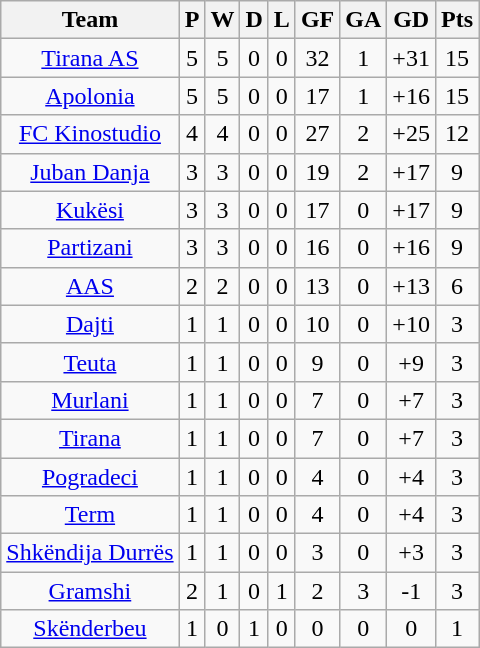<table class="wikitable sortable" style="text-align: center;">
<tr>
<th>Team</th>
<th>P</th>
<th>W</th>
<th>D</th>
<th>L</th>
<th>GF</th>
<th>GA</th>
<th>GD</th>
<th>Pts</th>
</tr>
<tr>
<td><a href='#'>Tirana AS</a></td>
<td>5</td>
<td>5</td>
<td>0</td>
<td>0</td>
<td>32</td>
<td>1</td>
<td>+31</td>
<td>15</td>
</tr>
<tr>
<td><a href='#'>Apolonia</a></td>
<td>5</td>
<td>5</td>
<td>0</td>
<td>0</td>
<td>17</td>
<td>1</td>
<td>+16</td>
<td>15</td>
</tr>
<tr>
<td><a href='#'>FC Kinostudio</a></td>
<td>4</td>
<td>4</td>
<td>0</td>
<td>0</td>
<td>27</td>
<td>2</td>
<td>+25</td>
<td>12</td>
</tr>
<tr>
<td><a href='#'>Juban Danja</a></td>
<td>3</td>
<td>3</td>
<td>0</td>
<td>0</td>
<td>19</td>
<td>2</td>
<td>+17</td>
<td>9</td>
</tr>
<tr>
<td><a href='#'>Kukësi</a></td>
<td>3</td>
<td>3</td>
<td>0</td>
<td>0</td>
<td>17</td>
<td>0</td>
<td>+17</td>
<td>9</td>
</tr>
<tr>
<td><a href='#'>Partizani</a></td>
<td>3</td>
<td>3</td>
<td>0</td>
<td>0</td>
<td>16</td>
<td>0</td>
<td>+16</td>
<td>9</td>
</tr>
<tr>
<td><a href='#'>AAS</a></td>
<td>2</td>
<td>2</td>
<td>0</td>
<td>0</td>
<td>13</td>
<td>0</td>
<td>+13</td>
<td>6</td>
</tr>
<tr>
<td><a href='#'>Dajti</a></td>
<td>1</td>
<td>1</td>
<td>0</td>
<td>0</td>
<td>10</td>
<td>0</td>
<td>+10</td>
<td>3</td>
</tr>
<tr>
<td><a href='#'>Teuta</a></td>
<td>1</td>
<td>1</td>
<td>0</td>
<td>0</td>
<td>9</td>
<td>0</td>
<td>+9</td>
<td>3</td>
</tr>
<tr>
<td><a href='#'>Murlani</a></td>
<td>1</td>
<td>1</td>
<td>0</td>
<td>0</td>
<td>7</td>
<td>0</td>
<td>+7</td>
<td>3</td>
</tr>
<tr>
<td><a href='#'>Tirana</a></td>
<td>1</td>
<td>1</td>
<td>0</td>
<td>0</td>
<td>7</td>
<td>0</td>
<td>+7</td>
<td>3</td>
</tr>
<tr>
<td><a href='#'>Pogradeci</a></td>
<td>1</td>
<td>1</td>
<td>0</td>
<td>0</td>
<td>4</td>
<td>0</td>
<td>+4</td>
<td>3</td>
</tr>
<tr>
<td><a href='#'>Term</a></td>
<td>1</td>
<td>1</td>
<td>0</td>
<td>0</td>
<td>4</td>
<td>0</td>
<td>+4</td>
<td>3</td>
</tr>
<tr>
<td><a href='#'>Shkëndija Durrës</a></td>
<td>1</td>
<td>1</td>
<td>0</td>
<td>0</td>
<td>3</td>
<td>0</td>
<td>+3</td>
<td>3</td>
</tr>
<tr>
<td><a href='#'>Gramshi</a></td>
<td>2</td>
<td>1</td>
<td>0</td>
<td>1</td>
<td>2</td>
<td>3</td>
<td>-1</td>
<td>3</td>
</tr>
<tr>
<td><a href='#'>Skënderbeu</a></td>
<td>1</td>
<td>0</td>
<td>1</td>
<td>0</td>
<td>0</td>
<td>0</td>
<td>0</td>
<td>1</td>
</tr>
</table>
